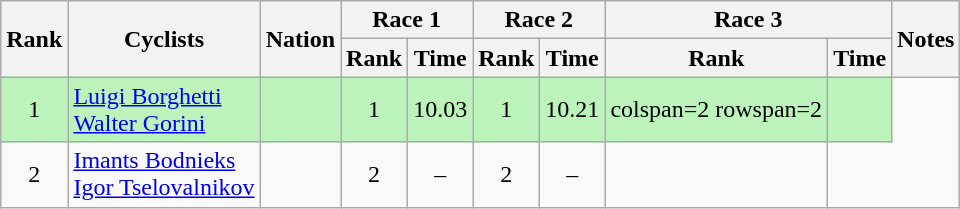<table class="wikitable sortable" style="text-align:center">
<tr>
<th rowspan=2>Rank</th>
<th rowspan=2>Cyclists</th>
<th rowspan=2>Nation</th>
<th colspan=2>Race 1</th>
<th colspan=2>Race 2</th>
<th colspan=2>Race 3</th>
<th rowspan=2>Notes</th>
</tr>
<tr>
<th>Rank</th>
<th>Time</th>
<th>Rank</th>
<th>Time</th>
<th>Rank</th>
<th>Time</th>
</tr>
<tr bgcolor=bbf3bb>
<td>1</td>
<td align=left><a href='#'>Luigi Borghetti</a><br><a href='#'>Walter Gorini</a></td>
<td align=left></td>
<td>1</td>
<td>10.03</td>
<td>1</td>
<td>10.21</td>
<td>colspan=2 rowspan=2 </td>
<td></td>
</tr>
<tr>
<td>2</td>
<td align=left><a href='#'>Imants Bodnieks</a><br><a href='#'>Igor Tselovalnikov</a></td>
<td align=left></td>
<td>2</td>
<td>–</td>
<td>2</td>
<td>–</td>
<td></td>
</tr>
</table>
